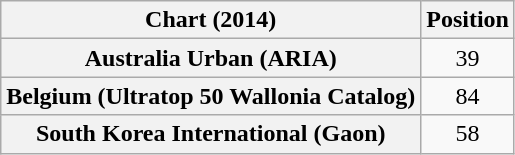<table class="wikitable sortable plainrowheaders" style="text-align:center">
<tr>
<th scope="col">Chart (2014)</th>
<th scope="col">Position</th>
</tr>
<tr>
<th scope="row">Australia Urban (ARIA)</th>
<td style="text-align:center;">39</td>
</tr>
<tr>
<th scope="row">Belgium (Ultratop 50 Wallonia Catalog)</th>
<td style="text-align:center;">84</td>
</tr>
<tr>
<th scope="row">South Korea International (Gaon)</th>
<td style="text-align:center;">58</td>
</tr>
</table>
